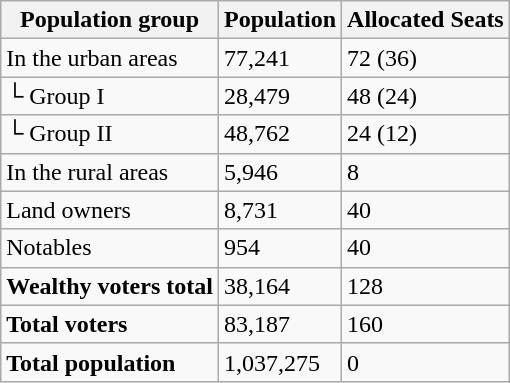<table class="wikitable">
<tr>
<th>Population group</th>
<th>Population</th>
<th>Allocated Seats</th>
</tr>
<tr>
<td>In the urban areas</td>
<td>77,241</td>
<td>72 (36)</td>
</tr>
<tr>
<td>└ Group I</td>
<td>28,479</td>
<td>48 (24)</td>
</tr>
<tr>
<td>└ Group II</td>
<td>48,762</td>
<td>24 (12)</td>
</tr>
<tr>
<td>In the rural areas</td>
<td>5,946</td>
<td>8</td>
</tr>
<tr>
<td>Land owners</td>
<td>8,731</td>
<td>40</td>
</tr>
<tr>
<td>Notables</td>
<td>954</td>
<td>40</td>
</tr>
<tr>
<td><strong>Wealthy voters total</strong></td>
<td>38,164</td>
<td>128</td>
</tr>
<tr>
<td><strong>Total voters</strong></td>
<td>83,187</td>
<td>160</td>
</tr>
<tr>
<td><strong>Total population</strong></td>
<td>1,037,275</td>
<td>0</td>
</tr>
</table>
